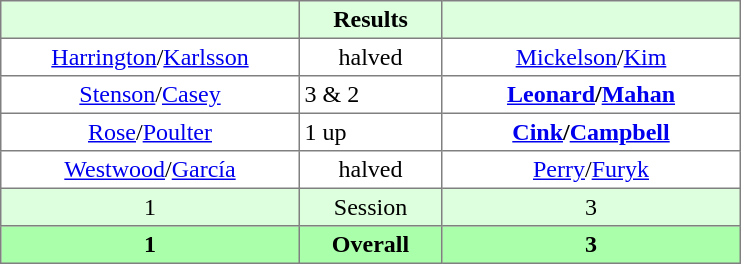<table border="1" cellpadding="3" style="border-collapse:collapse; text-align:center;">
<tr style="background:#dfd;">
<th style="width:12em;"></th>
<th style="width:5.5em;">Results</th>
<th style="width:12em;"></th>
</tr>
<tr>
<td><a href='#'>Harrington</a>/<a href='#'>Karlsson</a></td>
<td>halved</td>
<td><a href='#'>Mickelson</a>/<a href='#'>Kim</a></td>
</tr>
<tr>
<td><a href='#'>Stenson</a>/<a href='#'>Casey</a></td>
<td align=left> 3 & 2</td>
<td><strong><a href='#'>Leonard</a>/<a href='#'>Mahan</a></strong></td>
</tr>
<tr>
<td><a href='#'>Rose</a>/<a href='#'>Poulter</a></td>
<td align=left> 1 up</td>
<td><strong><a href='#'>Cink</a>/<a href='#'>Campbell</a></strong></td>
</tr>
<tr>
<td><a href='#'>Westwood</a>/<a href='#'>García</a></td>
<td>halved</td>
<td><a href='#'>Perry</a>/<a href='#'>Furyk</a></td>
</tr>
<tr style="background:#dfd;">
<td>1</td>
<td>Session</td>
<td>3</td>
</tr>
<tr style="background:#afa;">
<th>1</th>
<th>Overall</th>
<th>3</th>
</tr>
</table>
